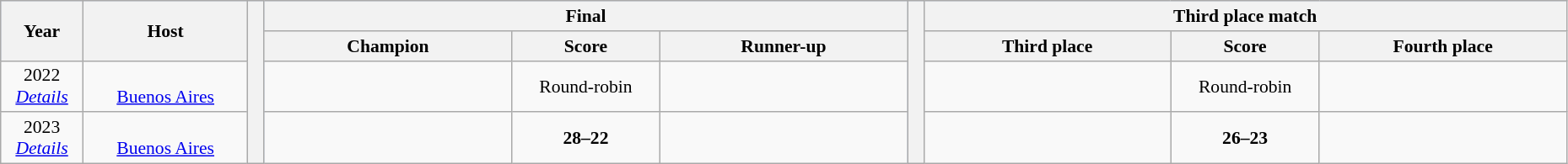<table class="wikitable" style="font-size:90%; width: 98%; text-align: center;">
<tr bgcolor=#C1D8FF>
<th rowspan=2 width=5%>Year</th>
<th rowspan=2 width=10%>Host</th>
<th width=1% rowspan=4 bgcolor=ffffff></th>
<th colspan=3>Final</th>
<th width=1% rowspan=4 bgcolor=ffffff></th>
<th colspan=3>Third place match</th>
</tr>
<tr bgcolor=#EFEFEF>
<th width=15%>Champion</th>
<th width=9%>Score</th>
<th width=15%>Runner-up</th>
<th width=15%>Third place</th>
<th width=9%>Score</th>
<th width=15%>Fourth place</th>
</tr>
<tr>
<td>2022<br><em><a href='#'>Details</a></em></td>
<td><br><a href='#'>Buenos Aires</a></td>
<td><strong></strong></td>
<td>Round-robin</td>
<td></td>
<td></td>
<td>Round-robin</td>
<td></td>
</tr>
<tr>
<td>2023<br><em><a href='#'>Details</a></em></td>
<td><br><a href='#'>Buenos Aires</a></td>
<td><strong></strong></td>
<td><strong>28–22</strong></td>
<td></td>
<td></td>
<td><strong>26–23</strong></td>
<td></td>
</tr>
</table>
